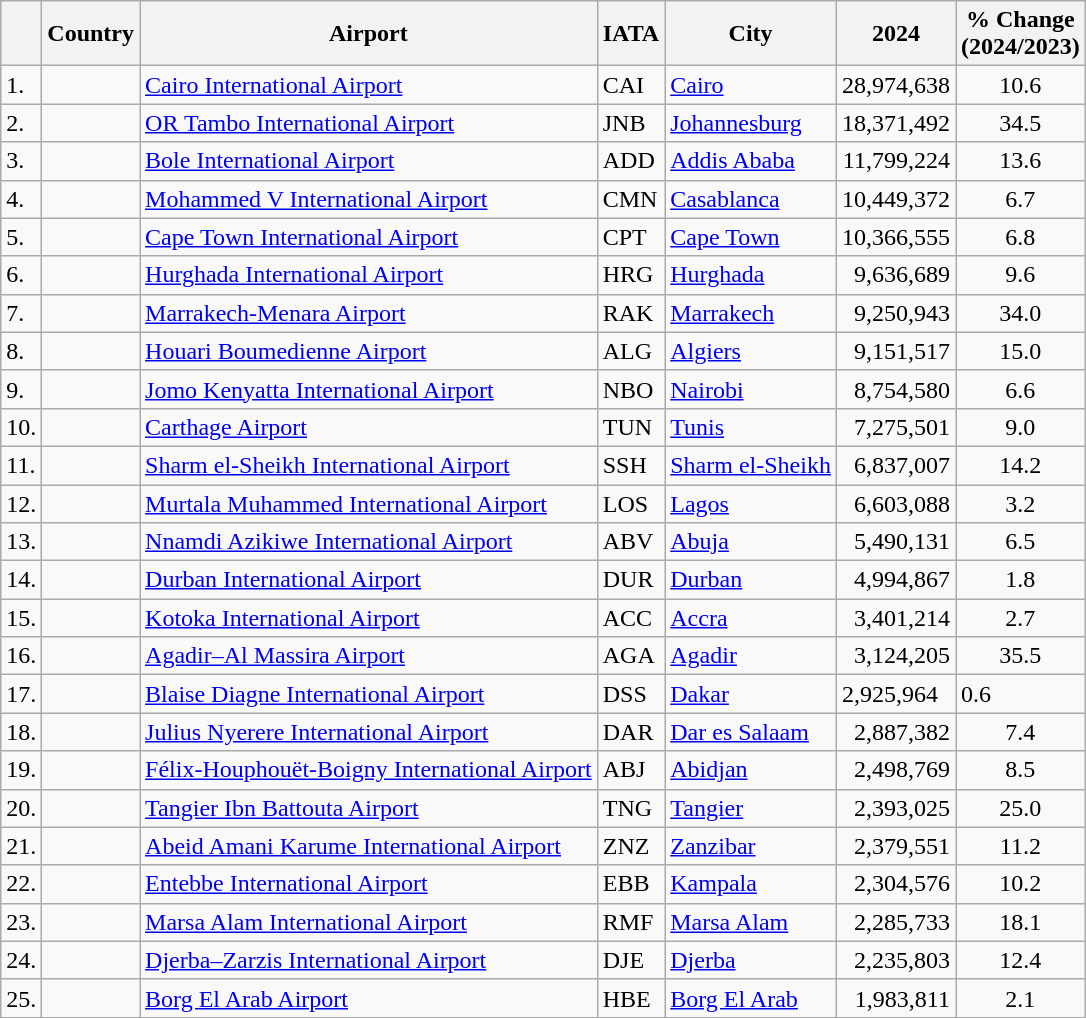<table class="wikitable sortable">
<tr>
<th></th>
<th>Country</th>
<th>Airport</th>
<th>IATA</th>
<th>City</th>
<th>2024</th>
<th>% Change <br>(2024/2023)</th>
</tr>
<tr>
<td>1.</td>
<td></td>
<td><a href='#'>Cairo International Airport</a></td>
<td>CAI</td>
<td><a href='#'>Cairo</a></td>
<td align="right">28,974,638</td>
<td align="center"> 10.6</td>
</tr>
<tr>
<td>2.</td>
<td></td>
<td><a href='#'>OR Tambo International Airport</a></td>
<td>JNB</td>
<td><a href='#'>Johannesburg</a></td>
<td align="right">18,371,492</td>
<td align="center"> 34.5</td>
</tr>
<tr>
<td>3.</td>
<td></td>
<td><a href='#'>Bole International Airport</a></td>
<td>ADD</td>
<td><a href='#'>Addis Ababa</a></td>
<td align="right">11,799,224</td>
<td align="center"> 13.6</td>
</tr>
<tr>
<td>4.</td>
<td></td>
<td><a href='#'>Mohammed V International Airport</a></td>
<td>CMN</td>
<td><a href='#'>Casablanca</a></td>
<td align="right">10,449,372</td>
<td align="center"> 6.7</td>
</tr>
<tr>
<td>5.</td>
<td></td>
<td><a href='#'>Cape Town International Airport</a></td>
<td>CPT</td>
<td><a href='#'>Cape Town</a></td>
<td align="right">10,366,555</td>
<td align="center"> 6.8</td>
</tr>
<tr>
<td>6.</td>
<td></td>
<td><a href='#'>Hurghada International Airport</a></td>
<td>HRG</td>
<td><a href='#'>Hurghada</a></td>
<td align="right">9,636,689</td>
<td align="center"> 9.6</td>
</tr>
<tr>
<td>7.</td>
<td></td>
<td><a href='#'>Marrakech-Menara Airport</a></td>
<td>RAK</td>
<td><a href='#'>Marrakech</a></td>
<td align="right">9,250,943</td>
<td align="center"> 34.0</td>
</tr>
<tr>
<td>8.</td>
<td></td>
<td><a href='#'>Houari Boumedienne Airport</a></td>
<td>ALG</td>
<td><a href='#'>Algiers</a></td>
<td align="right">9,151,517</td>
<td align="center"> 15.0</td>
</tr>
<tr>
<td>9.</td>
<td></td>
<td><a href='#'>Jomo Kenyatta International Airport</a></td>
<td>NBO</td>
<td><a href='#'>Nairobi</a></td>
<td align="right">8,754,580</td>
<td align="center"> 6.6</td>
</tr>
<tr>
<td>10.</td>
<td></td>
<td><a href='#'>Carthage Airport</a></td>
<td>TUN</td>
<td><a href='#'>Tunis</a></td>
<td align="right">7,275,501</td>
<td align="center"> 9.0</td>
</tr>
<tr>
<td>11.</td>
<td></td>
<td><a href='#'>Sharm el-Sheikh International Airport</a></td>
<td>SSH</td>
<td><a href='#'>Sharm el-Sheikh</a></td>
<td align="right">6,837,007</td>
<td align="center"> 14.2</td>
</tr>
<tr>
<td>12.</td>
<td></td>
<td><a href='#'>Murtala Muhammed International Airport</a></td>
<td>LOS</td>
<td><a href='#'>Lagos</a></td>
<td align="right">6,603,088</td>
<td align="center"> 3.2</td>
</tr>
<tr>
<td>13.</td>
<td></td>
<td><a href='#'>Nnamdi Azikiwe International Airport</a></td>
<td>ABV</td>
<td><a href='#'>Abuja</a></td>
<td align="right">5,490,131</td>
<td align="center"> 6.5</td>
</tr>
<tr>
<td>14.</td>
<td></td>
<td><a href='#'>Durban International Airport</a></td>
<td>DUR</td>
<td><a href='#'>Durban</a></td>
<td align="right">4,994,867</td>
<td align="center"> 1.8</td>
</tr>
<tr>
<td>15.</td>
<td></td>
<td><a href='#'>Kotoka International Airport</a></td>
<td>ACC</td>
<td><a href='#'>Accra</a></td>
<td align="right">3,401,214</td>
<td align="center"> 2.7</td>
</tr>
<tr>
<td>16.</td>
<td></td>
<td><a href='#'>Agadir–Al Massira Airport</a></td>
<td>AGA</td>
<td><a href='#'>Agadir</a></td>
<td align="right">3,124,205</td>
<td align="center"> 35.5</td>
</tr>
<tr>
<td>17.</td>
<td></td>
<td><a href='#'>Blaise Diagne International Airport</a></td>
<td>DSS</td>
<td><a href='#'>Dakar</a></td>
<td>2,925,964</td>
<td> 0.6</td>
</tr>
<tr>
<td>18.</td>
<td></td>
<td><a href='#'>Julius Nyerere International Airport</a></td>
<td>DAR</td>
<td><a href='#'>Dar es Salaam</a></td>
<td align="right">2,887,382</td>
<td align="center"> 7.4</td>
</tr>
<tr>
<td>19.</td>
<td></td>
<td><a href='#'>Félix-Houphouët-Boigny International Airport</a></td>
<td>ABJ</td>
<td><a href='#'>Abidjan</a></td>
<td align="right">2,498,769</td>
<td align="center"> 8.5</td>
</tr>
<tr>
<td>20.</td>
<td></td>
<td><a href='#'>Tangier Ibn Battouta Airport</a></td>
<td>TNG</td>
<td><a href='#'>Tangier</a></td>
<td align="right">2,393,025</td>
<td align="center"> 25.0</td>
</tr>
<tr>
<td>21.</td>
<td></td>
<td><a href='#'>Abeid Amani Karume International Airport</a></td>
<td>ZNZ</td>
<td><a href='#'>Zanzibar</a></td>
<td align="right">2,379,551</td>
<td align="center"> 11.2</td>
</tr>
<tr>
<td>22.</td>
<td></td>
<td><a href='#'>Entebbe International Airport</a></td>
<td>EBB</td>
<td><a href='#'>Kampala</a></td>
<td align="right">2,304,576</td>
<td align="center"> 10.2</td>
</tr>
<tr>
<td>23.</td>
<td></td>
<td><a href='#'>Marsa Alam International Airport</a></td>
<td>RMF</td>
<td><a href='#'>Marsa Alam</a></td>
<td align="right">2,285,733</td>
<td align="center"> 18.1</td>
</tr>
<tr>
<td>24.</td>
<td></td>
<td><a href='#'>Djerba–Zarzis International Airport</a></td>
<td>DJE</td>
<td><a href='#'>Djerba</a></td>
<td align="right">2,235,803</td>
<td align="center"> 12.4</td>
</tr>
<tr>
<td>25.</td>
<td></td>
<td><a href='#'>Borg El Arab Airport</a></td>
<td>HBE</td>
<td><a href='#'>Borg El Arab</a></td>
<td align="right">1,983,811</td>
<td align="center"> 2.1</td>
</tr>
</table>
